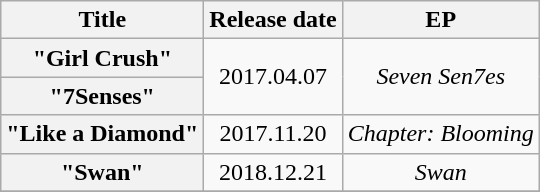<table class="wikitable plainrowheaders" style="text-align:center;">
<tr>
<th scope="col">Title</th>
<th scope="col">Release date</th>
<th scope="col">EP</th>
</tr>
<tr>
<th scope="row">"Girl Crush"</th>
<td rowspan="2">2017.04.07</td>
<td rowspan="2"><em>Seven Sen7es</em></td>
</tr>
<tr>
<th scope="row">"7Senses"</th>
</tr>
<tr>
<th scope="row">"Like a Diamond"</th>
<td>2017.11.20</td>
<td><em>Chapter: Blooming</em></td>
</tr>
<tr>
<th scope="row">"Swan"</th>
<td>2018.12.21</td>
<td><em>Swan</em></td>
</tr>
<tr>
</tr>
</table>
